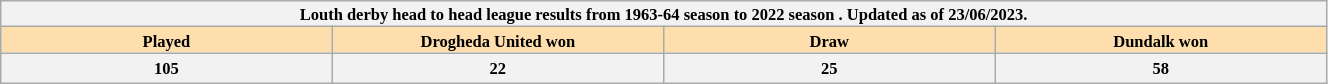<table class="wikitable plainrowheaders" style="border-collapse:collapse; width:70%; text-align:center; font-size: 11px">
<tr>
<th colspan=10 style="font-size:14">Louth derby head to head league results from 1963-64 season to 2022 season . Updated as of 23/06/2023.</th>
</tr>
<tr>
<th width=70px style="background: #ffdead;">Played</th>
<th width=70px style="background: #ffdead;">Drogheda United won</th>
<th width=70px style="background: #ffdead;">Draw</th>
<th width=70px style="background: #ffdead;">Dundalk won</th>
</tr>
<tr style="height: 20px;">
<th width=70px>105</th>
<th width=70px>22</th>
<th width=70px>25</th>
<th width=70px>58</th>
</tr>
</table>
